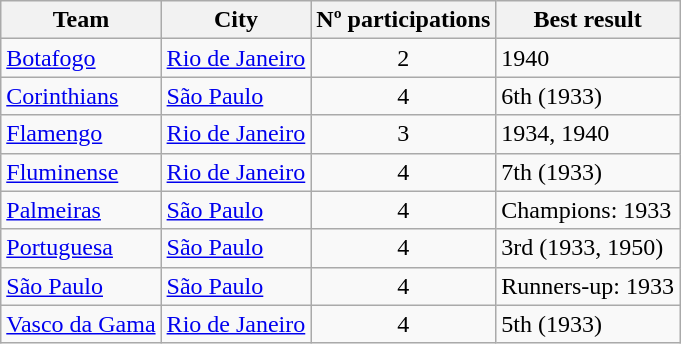<table class="wikitable sortable">
<tr>
<th>Team</th>
<th>City</th>
<th>Nº participations</th>
<th>Best result</th>
</tr>
<tr>
<td><a href='#'>Botafogo</a></td>
<td> <a href='#'>Rio de Janeiro</a></td>
<td align=center>2</td>
<td>1940</td>
</tr>
<tr>
<td><a href='#'>Corinthians</a></td>
<td> <a href='#'>São Paulo</a></td>
<td align=center>4</td>
<td>6th (1933)</td>
</tr>
<tr>
<td><a href='#'>Flamengo</a></td>
<td> <a href='#'>Rio de Janeiro</a></td>
<td align=center>3</td>
<td>1934, 1940</td>
</tr>
<tr>
<td><a href='#'>Fluminense</a></td>
<td> <a href='#'>Rio de Janeiro</a></td>
<td align=center>4</td>
<td>7th (1933)</td>
</tr>
<tr>
<td><a href='#'>Palmeiras</a></td>
<td> <a href='#'>São Paulo</a></td>
<td align=center>4</td>
<td>Champions: 1933</td>
</tr>
<tr>
<td><a href='#'>Portuguesa</a></td>
<td> <a href='#'>São Paulo</a></td>
<td align=center>4</td>
<td>3rd (1933, 1950)</td>
</tr>
<tr>
<td><a href='#'>São Paulo</a></td>
<td> <a href='#'>São Paulo</a></td>
<td align=center>4</td>
<td>Runners-up: 1933</td>
</tr>
<tr>
<td><a href='#'>Vasco da Gama</a></td>
<td> <a href='#'>Rio de Janeiro</a></td>
<td align=center>4</td>
<td>5th (1933)</td>
</tr>
</table>
